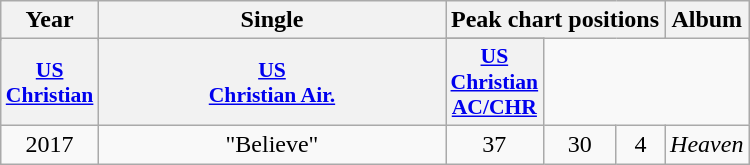<table class="wikitable plainrowheaders" style="text-align:center;">
<tr>
<th rowspan="2">Year</th>
<th rowspan="2" style="width:14em;">Single</th>
<th colspan="3">Peak chart positions</th>
<th rowspan="2">Album</th>
</tr>
<tr style="font-size:smaller;">
</tr>
<tr>
<th style="width:3em; font-size:90%"><a href='#'>US<br>Christian</a></th>
<th style="width:3em; font-size:90%"><a href='#'>US<br>Christian Air.</a></th>
<th style="width:3em; font-size:90%"><a href='#'>US<br>Christian AC/CHR</a></th>
</tr>
<tr>
<td>2017</td>
<td>"Believe"</td>
<td>37</td>
<td>30</td>
<td>4</td>
<td><em>Heaven</em></td>
</tr>
</table>
